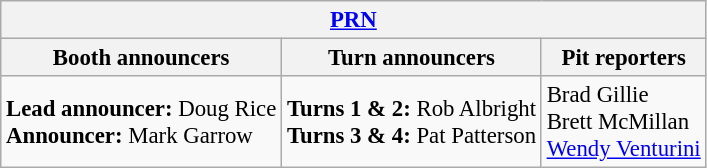<table class="wikitable" style="font-size: 95%">
<tr>
<th colspan="3"><a href='#'>PRN</a></th>
</tr>
<tr>
<th>Booth announcers</th>
<th>Turn announcers</th>
<th>Pit reporters</th>
</tr>
<tr>
<td><strong>Lead announcer:</strong> Doug Rice<br><strong>Announcer:</strong> Mark Garrow</td>
<td><strong>Turns 1 & 2:</strong> Rob Albright<br><strong>Turns 3 & 4:</strong> Pat Patterson</td>
<td>Brad Gillie<br>Brett McMillan<br><a href='#'>Wendy Venturini</a></td>
</tr>
</table>
